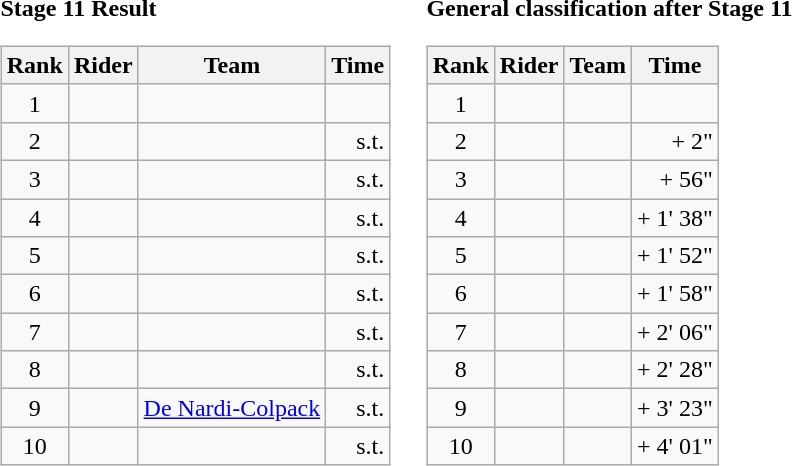<table>
<tr>
<td><strong>Stage 11 Result</strong><br><table class="wikitable">
<tr>
<th scope="col">Rank</th>
<th scope="col">Rider</th>
<th scope="col">Team</th>
<th scope="col">Time</th>
</tr>
<tr>
<td style="text-align:center;">1</td>
<td></td>
<td></td>
<td style="text-align:right;"></td>
</tr>
<tr>
<td style="text-align:center;">2</td>
<td></td>
<td></td>
<td style="text-align:right;">s.t.</td>
</tr>
<tr>
<td style="text-align:center;">3</td>
<td></td>
<td></td>
<td style="text-align:right;">s.t.</td>
</tr>
<tr>
<td style="text-align:center;">4</td>
<td></td>
<td></td>
<td style="text-align:right;">s.t.</td>
</tr>
<tr>
<td style="text-align:center;">5</td>
<td></td>
<td></td>
<td style="text-align:right;">s.t.</td>
</tr>
<tr>
<td style="text-align:center;">6</td>
<td></td>
<td></td>
<td style="text-align:right;">s.t.</td>
</tr>
<tr>
<td style="text-align:center;">7</td>
<td></td>
<td></td>
<td style="text-align:right;">s.t.</td>
</tr>
<tr>
<td style="text-align:center;">8</td>
<td></td>
<td></td>
<td style="text-align:right;">s.t.</td>
</tr>
<tr>
<td style="text-align:center;">9</td>
<td></td>
<td><a href='#'>De Nardi-Colpack</a></td>
<td style="text-align:right;">s.t.</td>
</tr>
<tr>
<td style="text-align:center;">10</td>
<td></td>
<td></td>
<td style="text-align:right;">s.t.</td>
</tr>
</table>
</td>
<td></td>
<td><strong>General classification after Stage 11</strong><br><table class="wikitable">
<tr>
<th scope="col">Rank</th>
<th scope="col">Rider</th>
<th scope="col">Team</th>
<th scope="col">Time</th>
</tr>
<tr>
<td style="text-align:center;">1</td>
<td></td>
<td></td>
<td style="text-align:right;"></td>
</tr>
<tr>
<td style="text-align:center;">2</td>
<td></td>
<td></td>
<td style="text-align:right;">+ 2"</td>
</tr>
<tr>
<td style="text-align:center;">3</td>
<td></td>
<td></td>
<td style="text-align:right;">+ 56"</td>
</tr>
<tr>
<td style="text-align:center;">4</td>
<td></td>
<td></td>
<td style="text-align:right;">+ 1' 38"</td>
</tr>
<tr>
<td style="text-align:center;">5</td>
<td></td>
<td></td>
<td style="text-align:right;">+ 1' 52"</td>
</tr>
<tr>
<td style="text-align:center;">6</td>
<td></td>
<td></td>
<td style="text-align:right;">+ 1' 58"</td>
</tr>
<tr>
<td style="text-align:center;">7</td>
<td></td>
<td></td>
<td style="text-align:right;">+ 2' 06"</td>
</tr>
<tr>
<td style="text-align:center;">8</td>
<td></td>
<td></td>
<td style="text-align:right;">+ 2' 28"</td>
</tr>
<tr>
<td style="text-align:center;">9</td>
<td></td>
<td></td>
<td style="text-align:right;">+ 3' 23"</td>
</tr>
<tr>
<td style="text-align:center;">10</td>
<td></td>
<td></td>
<td style="text-align:right;">+ 4' 01"</td>
</tr>
</table>
</td>
</tr>
</table>
